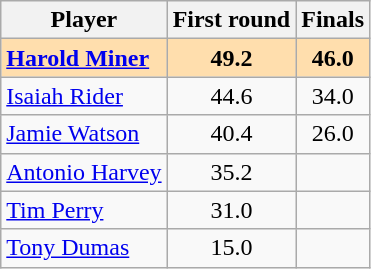<table class="wikitable">
<tr>
<th>Player</th>
<th>First round</th>
<th>Finals</th>
</tr>
<tr style="background:#ffdead; text-align:center;">
<td align=left><strong><a href='#'>Harold Miner</a></strong> </td>
<td><strong>49.2</strong></td>
<td><strong>46.0</strong></td>
</tr>
<tr align=center>
<td align=left><a href='#'>Isaiah Rider</a> </td>
<td>44.6</td>
<td>34.0</td>
</tr>
<tr align=center>
<td align=left><a href='#'>Jamie Watson</a> </td>
<td>40.4</td>
<td>26.0</td>
</tr>
<tr align=center>
<td align=left><a href='#'>Antonio Harvey</a> </td>
<td>35.2</td>
<td></td>
</tr>
<tr align=center>
<td align=left><a href='#'>Tim Perry</a> </td>
<td>31.0</td>
<td></td>
</tr>
<tr align=center>
<td align=left><a href='#'>Tony Dumas</a> </td>
<td>15.0</td>
<td></td>
</tr>
</table>
